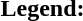<table class="toccolours" style="font-size:100%; white-space:nowrap;">
<tr>
<td><strong>Legend:</strong></td>
<td>      </td>
</tr>
<tr>
<td></td>
</tr>
<tr>
<td></td>
</tr>
</table>
